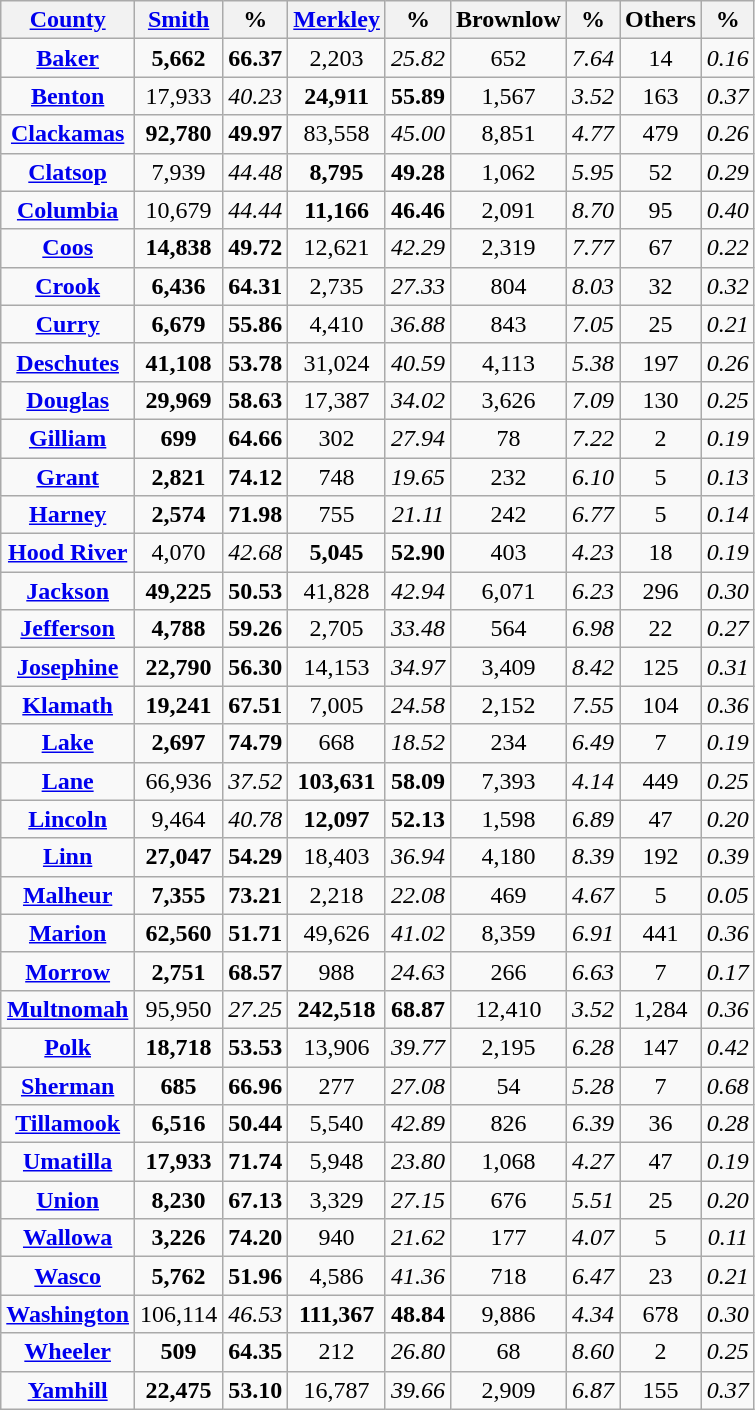<table class="wikitable sortable" style="text-align:center">
<tr>
<th><a href='#'>County</a></th>
<th><a href='#'>Smith</a></th>
<th>%</th>
<th><a href='#'>Merkley</a></th>
<th>%</th>
<th>Brownlow</th>
<th>%</th>
<th>Others</th>
<th>%</th>
</tr>
<tr>
<td><strong><a href='#'>Baker</a></strong></td>
<td><strong>5,662</strong></td>
<td><strong>66.37</strong></td>
<td>2,203</td>
<td><em>25.82</em></td>
<td>652</td>
<td><em>7.64</em></td>
<td>14</td>
<td><em>0.16</em></td>
</tr>
<tr>
<td><strong><a href='#'>Benton</a></strong></td>
<td>17,933</td>
<td><em>40.23</em></td>
<td><strong>24,911</strong></td>
<td><strong>55.89</strong></td>
<td>1,567</td>
<td><em>3.52</em></td>
<td>163</td>
<td><em>0.37</em></td>
</tr>
<tr>
<td><strong><a href='#'>Clackamas</a></strong></td>
<td><strong>92,780</strong></td>
<td><strong>49.97</strong></td>
<td>83,558</td>
<td><em>45.00</em></td>
<td>8,851</td>
<td><em>4.77</em></td>
<td>479</td>
<td><em>0.26</em></td>
</tr>
<tr>
<td><strong><a href='#'>Clatsop</a></strong></td>
<td>7,939</td>
<td><em>44.48</em></td>
<td><strong>8,795</strong></td>
<td><strong>49.28</strong></td>
<td>1,062</td>
<td><em>5.95</em></td>
<td>52</td>
<td><em>0.29</em></td>
</tr>
<tr>
<td><strong><a href='#'>Columbia</a></strong></td>
<td>10,679</td>
<td><em>44.44</em></td>
<td><strong>11,166</strong></td>
<td><strong>46.46</strong></td>
<td>2,091</td>
<td><em>8.70</em></td>
<td>95</td>
<td><em>0.40</em></td>
</tr>
<tr>
<td><strong><a href='#'>Coos</a></strong></td>
<td><strong>14,838</strong></td>
<td><strong>49.72</strong></td>
<td>12,621</td>
<td><em>42.29</em></td>
<td>2,319</td>
<td><em>7.77</em></td>
<td>67</td>
<td><em>0.22</em></td>
</tr>
<tr>
<td><strong><a href='#'>Crook</a></strong></td>
<td><strong>6,436</strong></td>
<td><strong>64.31</strong></td>
<td>2,735</td>
<td><em>27.33</em></td>
<td>804</td>
<td><em>8.03</em></td>
<td>32</td>
<td><em>0.32</em></td>
</tr>
<tr>
<td><strong><a href='#'>Curry</a></strong></td>
<td><strong>6,679</strong></td>
<td><strong>55.86</strong></td>
<td>4,410</td>
<td><em>36.88</em></td>
<td>843</td>
<td><em>7.05</em></td>
<td>25</td>
<td><em>0.21</em></td>
</tr>
<tr>
<td><strong><a href='#'>Deschutes</a></strong></td>
<td><strong>41,108</strong></td>
<td><strong>53.78</strong></td>
<td>31,024</td>
<td><em>40.59</em></td>
<td>4,113</td>
<td><em>5.38</em></td>
<td>197</td>
<td><em>0.26</em></td>
</tr>
<tr>
<td><strong><a href='#'>Douglas</a></strong></td>
<td><strong>29,969</strong></td>
<td><strong>58.63</strong></td>
<td>17,387</td>
<td><em>34.02</em></td>
<td>3,626</td>
<td><em>7.09</em></td>
<td>130</td>
<td><em>0.25</em></td>
</tr>
<tr>
<td><strong><a href='#'>Gilliam</a></strong></td>
<td><strong>699</strong></td>
<td><strong>64.66</strong></td>
<td>302</td>
<td><em>27.94</em></td>
<td>78</td>
<td><em>7.22</em></td>
<td>2</td>
<td><em>0.19</em></td>
</tr>
<tr>
<td><strong><a href='#'>Grant</a></strong></td>
<td><strong>2,821</strong></td>
<td><strong>74.12</strong></td>
<td>748</td>
<td><em>19.65</em></td>
<td>232</td>
<td><em>6.10</em></td>
<td>5</td>
<td><em>0.13</em></td>
</tr>
<tr>
<td><strong><a href='#'>Harney</a></strong></td>
<td><strong>2,574</strong></td>
<td><strong>71.98</strong></td>
<td>755</td>
<td><em>21.11</em></td>
<td>242</td>
<td><em>6.77</em></td>
<td>5</td>
<td><em>0.14</em></td>
</tr>
<tr>
<td><strong><a href='#'>Hood River</a></strong></td>
<td>4,070</td>
<td><em>42.68</em></td>
<td><strong>5,045</strong></td>
<td><strong>52.90</strong></td>
<td>403</td>
<td><em>4.23</em></td>
<td>18</td>
<td><em>0.19</em></td>
</tr>
<tr>
<td><strong><a href='#'>Jackson</a></strong></td>
<td><strong>49,225</strong></td>
<td><strong>50.53</strong></td>
<td>41,828</td>
<td><em>42.94</em></td>
<td>6,071</td>
<td><em>6.23</em></td>
<td>296</td>
<td><em>0.30</em></td>
</tr>
<tr>
<td><strong><a href='#'>Jefferson</a></strong></td>
<td><strong>4,788</strong></td>
<td><strong>59.26</strong></td>
<td>2,705</td>
<td><em>33.48</em></td>
<td>564</td>
<td><em>6.98</em></td>
<td>22</td>
<td><em>0.27</em></td>
</tr>
<tr>
<td><strong><a href='#'>Josephine</a></strong></td>
<td><strong>22,790</strong></td>
<td><strong>56.30</strong></td>
<td>14,153</td>
<td><em>34.97</em></td>
<td>3,409</td>
<td><em>8.42</em></td>
<td>125</td>
<td><em>0.31</em></td>
</tr>
<tr>
<td><strong><a href='#'>Klamath</a></strong></td>
<td><strong>19,241</strong></td>
<td><strong>67.51</strong></td>
<td>7,005</td>
<td><em>24.58</em></td>
<td>2,152</td>
<td><em>7.55</em></td>
<td>104</td>
<td><em>0.36</em></td>
</tr>
<tr>
<td><strong><a href='#'>Lake</a></strong></td>
<td><strong>2,697</strong></td>
<td><strong>74.79</strong></td>
<td>668</td>
<td><em>18.52</em></td>
<td>234</td>
<td><em>6.49</em></td>
<td>7</td>
<td><em>0.19</em></td>
</tr>
<tr>
<td><strong><a href='#'>Lane</a></strong></td>
<td>66,936</td>
<td><em>37.52</em></td>
<td><strong>103,631</strong></td>
<td><strong>58.09</strong></td>
<td>7,393</td>
<td><em>4.14</em></td>
<td>449</td>
<td><em>0.25</em></td>
</tr>
<tr>
<td><strong><a href='#'>Lincoln</a></strong></td>
<td>9,464</td>
<td><em>40.78</em></td>
<td><strong>12,097</strong></td>
<td><strong>52.13</strong></td>
<td>1,598</td>
<td><em>6.89</em></td>
<td>47</td>
<td><em>0.20</em></td>
</tr>
<tr>
<td><strong><a href='#'>Linn</a></strong></td>
<td><strong>27,047</strong></td>
<td><strong>54.29</strong></td>
<td>18,403</td>
<td><em>36.94</em></td>
<td>4,180</td>
<td><em>8.39</em></td>
<td>192</td>
<td><em>0.39</em></td>
</tr>
<tr>
<td><strong><a href='#'>Malheur</a></strong></td>
<td><strong>7,355</strong></td>
<td><strong>73.21</strong></td>
<td>2,218</td>
<td><em>22.08</em></td>
<td>469</td>
<td><em>4.67</em></td>
<td>5</td>
<td><em>0.05</em></td>
</tr>
<tr>
<td><strong><a href='#'>Marion</a></strong></td>
<td><strong>62,560</strong></td>
<td><strong>51.71</strong></td>
<td>49,626</td>
<td><em>41.02</em></td>
<td>8,359</td>
<td><em>6.91</em></td>
<td>441</td>
<td><em>0.36</em></td>
</tr>
<tr>
<td><strong><a href='#'>Morrow</a></strong></td>
<td><strong>2,751</strong></td>
<td><strong>68.57</strong></td>
<td>988</td>
<td><em>24.63</em></td>
<td>266</td>
<td><em>6.63</em></td>
<td>7</td>
<td><em>0.17</em></td>
</tr>
<tr>
<td><strong><a href='#'>Multnomah</a></strong></td>
<td>95,950</td>
<td><em>27.25</em></td>
<td><strong>242,518</strong></td>
<td><strong>68.87</strong></td>
<td>12,410</td>
<td><em>3.52</em></td>
<td>1,284</td>
<td><em>0.36</em></td>
</tr>
<tr>
<td><strong><a href='#'>Polk</a></strong></td>
<td><strong>18,718</strong></td>
<td><strong>53.53</strong></td>
<td>13,906</td>
<td><em>39.77</em></td>
<td>2,195</td>
<td><em>6.28</em></td>
<td>147</td>
<td><em>0.42</em></td>
</tr>
<tr>
<td><strong><a href='#'>Sherman</a></strong></td>
<td><strong>685</strong></td>
<td><strong>66.96</strong></td>
<td>277</td>
<td><em>27.08</em></td>
<td>54</td>
<td><em>5.28</em></td>
<td>7</td>
<td><em>0.68</em></td>
</tr>
<tr>
<td><strong><a href='#'>Tillamook</a></strong></td>
<td><strong>6,516</strong></td>
<td><strong>50.44</strong></td>
<td>5,540</td>
<td><em>42.89</em></td>
<td>826</td>
<td><em>6.39</em></td>
<td>36</td>
<td><em>0.28</em></td>
</tr>
<tr>
<td><strong><a href='#'>Umatilla</a></strong></td>
<td><strong>17,933</strong></td>
<td><strong>71.74</strong></td>
<td>5,948</td>
<td><em>23.80</em></td>
<td>1,068</td>
<td><em>4.27</em></td>
<td>47</td>
<td><em>0.19</em></td>
</tr>
<tr>
<td><strong><a href='#'>Union</a></strong></td>
<td><strong>8,230</strong></td>
<td><strong>67.13</strong></td>
<td>3,329</td>
<td><em>27.15</em></td>
<td>676</td>
<td><em>5.51</em></td>
<td>25</td>
<td><em>0.20</em></td>
</tr>
<tr>
<td><strong><a href='#'>Wallowa</a></strong></td>
<td><strong>3,226</strong></td>
<td><strong>74.20</strong></td>
<td>940</td>
<td><em>21.62</em></td>
<td>177</td>
<td><em>4.07</em></td>
<td>5</td>
<td><em>0.11</em></td>
</tr>
<tr>
<td><strong><a href='#'>Wasco</a></strong></td>
<td><strong>5,762</strong></td>
<td><strong>51.96</strong></td>
<td>4,586</td>
<td><em>41.36</em></td>
<td>718</td>
<td><em>6.47</em></td>
<td>23</td>
<td><em>0.21</em></td>
</tr>
<tr>
<td><strong><a href='#'>Washington</a></strong></td>
<td>106,114</td>
<td><em>46.53</em></td>
<td><strong>111,367</strong></td>
<td><strong>48.84</strong></td>
<td>9,886</td>
<td><em>4.34</em></td>
<td>678</td>
<td><em>0.30</em></td>
</tr>
<tr>
<td><strong><a href='#'>Wheeler</a></strong></td>
<td><strong>509</strong></td>
<td><strong>64.35</strong></td>
<td>212</td>
<td><em>26.80</em></td>
<td>68</td>
<td><em>8.60</em></td>
<td>2</td>
<td><em>0.25</em></td>
</tr>
<tr>
<td><strong><a href='#'>Yamhill</a></strong></td>
<td><strong>22,475</strong></td>
<td><strong>53.10</strong></td>
<td>16,787</td>
<td><em>39.66</em></td>
<td>2,909</td>
<td><em>6.87</em></td>
<td>155</td>
<td><em>0.37</em></td>
</tr>
</table>
